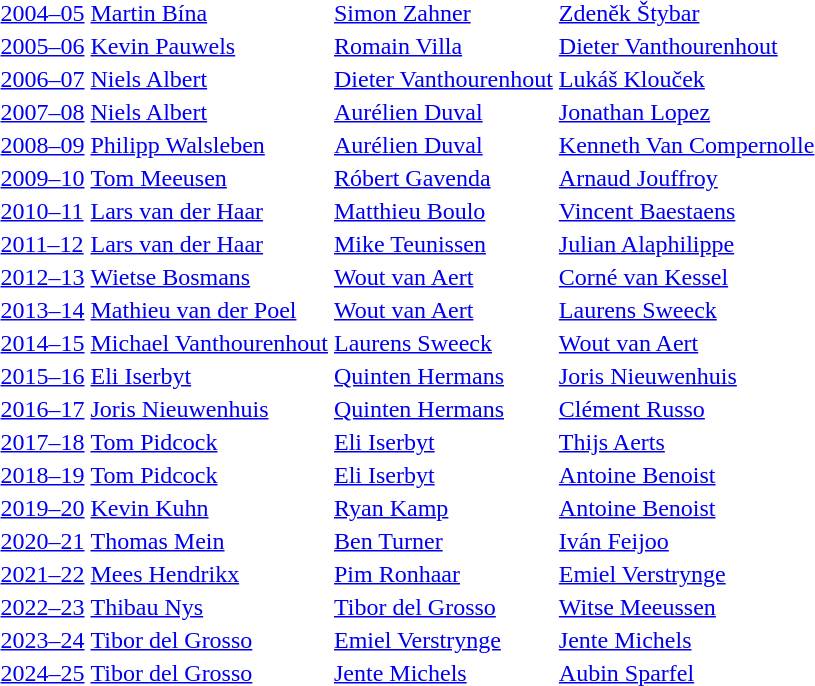<table>
<tr>
<td><a href='#'>2004–05</a></td>
<td> <a href='#'>Martin Bína</a></td>
<td> <a href='#'>Simon Zahner</a></td>
<td> <a href='#'>Zdeněk Štybar</a></td>
</tr>
<tr>
<td><a href='#'>2005–06</a></td>
<td> <a href='#'>Kevin Pauwels</a></td>
<td> <a href='#'>Romain Villa</a></td>
<td> <a href='#'>Dieter Vanthourenhout</a></td>
</tr>
<tr>
<td><a href='#'>2006–07</a></td>
<td> <a href='#'>Niels Albert</a></td>
<td> <a href='#'>Dieter Vanthourenhout</a></td>
<td> <a href='#'>Lukáš Klouček</a></td>
</tr>
<tr>
<td><a href='#'>2007–08</a></td>
<td> <a href='#'>Niels Albert</a></td>
<td> <a href='#'>Aurélien Duval</a></td>
<td> <a href='#'>Jonathan Lopez</a></td>
</tr>
<tr>
<td><a href='#'>2008–09</a></td>
<td> <a href='#'>Philipp Walsleben</a></td>
<td> <a href='#'>Aurélien Duval</a></td>
<td> <a href='#'>Kenneth Van Compernolle</a></td>
</tr>
<tr>
<td><a href='#'>2009–10</a></td>
<td> <a href='#'>Tom Meeusen</a></td>
<td> <a href='#'>Róbert Gavenda</a></td>
<td> <a href='#'>Arnaud Jouffroy</a></td>
</tr>
<tr>
<td><a href='#'>2010–11</a></td>
<td> <a href='#'>Lars van der Haar</a></td>
<td> <a href='#'>Matthieu Boulo</a></td>
<td> <a href='#'>Vincent Baestaens</a></td>
</tr>
<tr>
<td><a href='#'>2011–12</a></td>
<td> <a href='#'>Lars van der Haar</a></td>
<td> <a href='#'>Mike Teunissen</a></td>
<td> <a href='#'>Julian Alaphilippe</a></td>
</tr>
<tr>
<td><a href='#'>2012–13</a></td>
<td> <a href='#'>Wietse Bosmans</a></td>
<td> <a href='#'>Wout van Aert</a></td>
<td> <a href='#'>Corné van Kessel</a></td>
</tr>
<tr>
<td><a href='#'>2013–14</a></td>
<td> <a href='#'>Mathieu van der Poel</a></td>
<td> <a href='#'>Wout van Aert</a></td>
<td> <a href='#'>Laurens Sweeck</a></td>
</tr>
<tr>
<td><a href='#'>2014–15</a></td>
<td> <a href='#'>Michael Vanthourenhout</a></td>
<td> <a href='#'>Laurens Sweeck</a></td>
<td> <a href='#'>Wout van Aert</a></td>
</tr>
<tr>
<td><a href='#'>2015–16</a></td>
<td> <a href='#'>Eli Iserbyt</a></td>
<td> <a href='#'>Quinten Hermans</a></td>
<td> <a href='#'>Joris Nieuwenhuis</a></td>
</tr>
<tr>
<td><a href='#'>2016–17</a></td>
<td> <a href='#'>Joris Nieuwenhuis</a></td>
<td> <a href='#'>Quinten Hermans</a></td>
<td> <a href='#'>Clément Russo</a></td>
</tr>
<tr>
<td><a href='#'>2017–18</a></td>
<td> <a href='#'>Tom Pidcock</a></td>
<td> <a href='#'>Eli Iserbyt</a></td>
<td> <a href='#'>Thijs Aerts</a></td>
</tr>
<tr>
<td><a href='#'>2018–19</a></td>
<td> <a href='#'>Tom Pidcock</a></td>
<td> <a href='#'>Eli Iserbyt</a></td>
<td> <a href='#'>Antoine Benoist</a></td>
</tr>
<tr>
<td><a href='#'>2019–20</a></td>
<td> <a href='#'>Kevin Kuhn</a></td>
<td> <a href='#'>Ryan Kamp</a></td>
<td> <a href='#'>Antoine Benoist</a></td>
</tr>
<tr>
<td><a href='#'>2020–21</a></td>
<td> <a href='#'>Thomas Mein</a></td>
<td> <a href='#'>Ben Turner</a></td>
<td> <a href='#'>Iván Feijoo</a></td>
</tr>
<tr>
<td><a href='#'>2021–22</a></td>
<td> <a href='#'>Mees Hendrikx</a></td>
<td> <a href='#'>Pim Ronhaar</a></td>
<td> <a href='#'>Emiel Verstrynge</a></td>
</tr>
<tr>
<td><a href='#'>2022–23</a></td>
<td> <a href='#'>Thibau Nys</a></td>
<td> <a href='#'>Tibor del Grosso</a></td>
<td> <a href='#'>Witse Meeussen</a></td>
</tr>
<tr>
<td><a href='#'>2023–24</a></td>
<td> <a href='#'>Tibor del Grosso</a></td>
<td> <a href='#'>Emiel Verstrynge</a></td>
<td> <a href='#'>Jente Michels</a></td>
</tr>
<tr>
<td><a href='#'>2024–25</a></td>
<td> <a href='#'>Tibor del Grosso</a></td>
<td> <a href='#'>Jente Michels</a></td>
<td> <a href='#'>Aubin Sparfel</a></td>
</tr>
</table>
